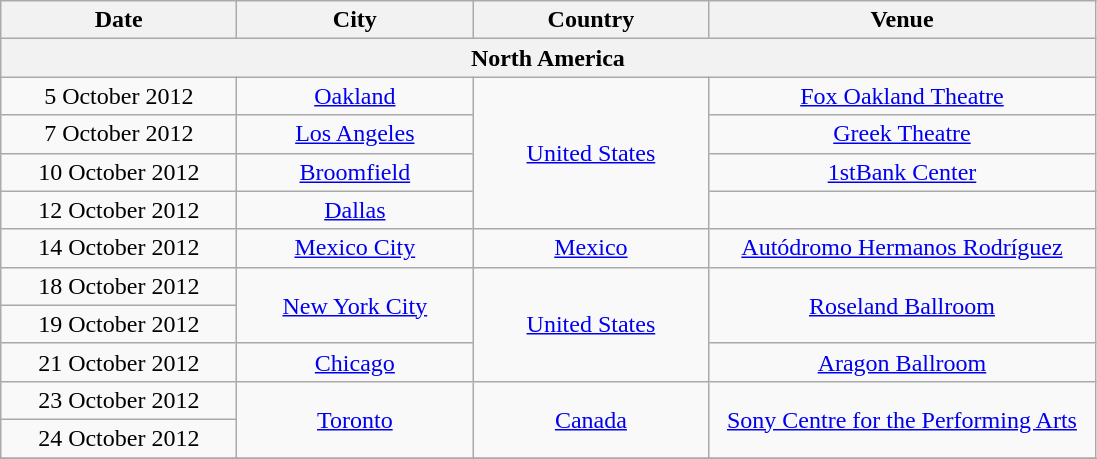<table class="wikitable" style="text-align:center;">
<tr>
<th style="width:150px;">Date</th>
<th style="width:150px;">City</th>
<th style="width:150px;">Country</th>
<th style="width:250px;">Venue</th>
</tr>
<tr>
<th colspan="10">North America</th>
</tr>
<tr>
<td>5 October 2012</td>
<td rowspan="1"><a href='#'>Oakland</a></td>
<td rowspan="4"><a href='#'>United States</a></td>
<td rowspan="1"><a href='#'>Fox Oakland Theatre</a></td>
</tr>
<tr>
<td>7 October 2012</td>
<td><a href='#'>Los Angeles</a></td>
<td><a href='#'>Greek Theatre</a></td>
</tr>
<tr>
<td>10 October 2012</td>
<td><a href='#'>Broomfield</a></td>
<td><a href='#'>1stBank Center</a></td>
</tr>
<tr>
<td>12 October 2012</td>
<td><a href='#'>Dallas</a></td>
<td></td>
</tr>
<tr>
<td>14 October 2012</td>
<td rowspan="1"><a href='#'>Mexico City</a></td>
<td rowspan="1"><a href='#'>Mexico</a></td>
<td rowspan="1"><a href='#'>Autódromo Hermanos Rodríguez</a></td>
</tr>
<tr>
<td>18 October 2012</td>
<td rowspan="2"><a href='#'>New York City</a></td>
<td rowspan="3"><a href='#'>United States</a></td>
<td rowspan="2"><a href='#'>Roseland Ballroom</a></td>
</tr>
<tr>
<td>19 October 2012</td>
</tr>
<tr>
<td>21 October 2012</td>
<td><a href='#'>Chicago</a></td>
<td><a href='#'>Aragon Ballroom</a></td>
</tr>
<tr>
<td>23 October 2012</td>
<td rowspan="2"><a href='#'>Toronto</a></td>
<td rowspan="2"><a href='#'>Canada</a></td>
<td rowspan="2"><a href='#'>Sony Centre for the Performing Arts</a></td>
</tr>
<tr>
<td>24 October 2012</td>
</tr>
<tr>
</tr>
</table>
